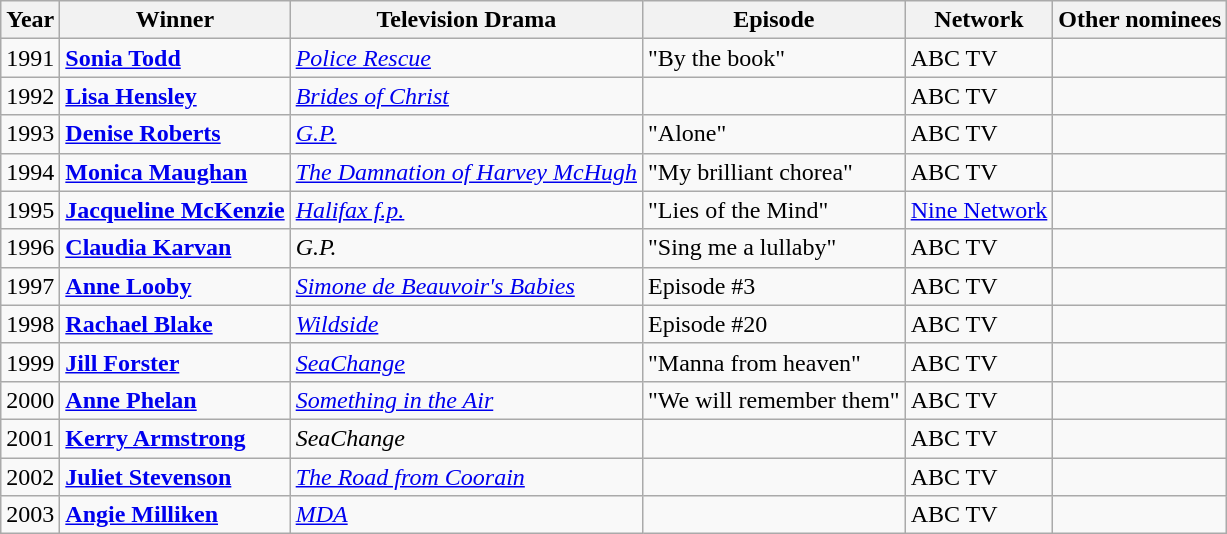<table class="wikitable">
<tr>
<th>Year</th>
<th>Winner</th>
<th>Television Drama</th>
<th>Episode</th>
<th>Network</th>
<th>Other nominees</th>
</tr>
<tr>
<td>1991</td>
<td><strong><a href='#'>Sonia Todd</a></strong></td>
<td><em><a href='#'>Police Rescue</a></em></td>
<td>"By the book"</td>
<td>ABC TV</td>
<td></td>
</tr>
<tr>
<td>1992</td>
<td><strong><a href='#'>Lisa Hensley</a></strong></td>
<td><em><a href='#'>Brides of Christ</a></em></td>
<td></td>
<td>ABC TV</td>
<td></td>
</tr>
<tr>
<td>1993</td>
<td><strong><a href='#'>Denise Roberts</a></strong></td>
<td><em><a href='#'>G.P.</a></em></td>
<td>"Alone"</td>
<td>ABC TV</td>
<td></td>
</tr>
<tr>
<td>1994</td>
<td><strong><a href='#'>Monica Maughan</a></strong></td>
<td><em><a href='#'>The Damnation of Harvey McHugh</a></em></td>
<td>"My brilliant chorea"</td>
<td>ABC TV</td>
<td></td>
</tr>
<tr>
<td>1995</td>
<td><strong><a href='#'>Jacqueline McKenzie</a></strong></td>
<td><em><a href='#'>Halifax f.p.</a></em></td>
<td>"Lies of the Mind"</td>
<td><a href='#'>Nine Network</a></td>
<td></td>
</tr>
<tr>
<td>1996</td>
<td><strong><a href='#'>Claudia Karvan</a></strong></td>
<td><em>G.P.</em></td>
<td>"Sing me a lullaby"</td>
<td>ABC TV</td>
<td></td>
</tr>
<tr>
<td>1997</td>
<td><strong><a href='#'>Anne Looby</a></strong></td>
<td><em><a href='#'>Simone de Beauvoir's Babies</a></em></td>
<td>Episode #3</td>
<td>ABC TV</td>
<td></td>
</tr>
<tr>
<td>1998</td>
<td><strong><a href='#'>Rachael Blake</a></strong></td>
<td><em><a href='#'>Wildside</a></em></td>
<td>Episode #20</td>
<td>ABC TV</td>
<td></td>
</tr>
<tr>
<td>1999</td>
<td><strong><a href='#'>Jill Forster</a></strong></td>
<td><em><a href='#'>SeaChange</a></em></td>
<td>"Manna from heaven"</td>
<td>ABC TV</td>
<td></td>
</tr>
<tr>
<td>2000</td>
<td><strong><a href='#'>Anne Phelan</a></strong></td>
<td><em><a href='#'>Something in the Air</a></em></td>
<td>"We will remember them"</td>
<td>ABC TV</td>
<td></td>
</tr>
<tr>
<td>2001</td>
<td><strong><a href='#'>Kerry Armstrong</a></strong></td>
<td><em>SeaChange</em></td>
<td></td>
<td>ABC TV</td>
<td></td>
</tr>
<tr>
<td>2002</td>
<td><strong><a href='#'>Juliet Stevenson</a></strong></td>
<td><em><a href='#'>The Road from Coorain</a></em></td>
<td></td>
<td>ABC TV</td>
<td></td>
</tr>
<tr>
<td>2003</td>
<td><strong><a href='#'>Angie Milliken</a></strong></td>
<td><em><a href='#'>MDA</a></em></td>
<td></td>
<td>ABC TV</td>
<td></td>
</tr>
</table>
